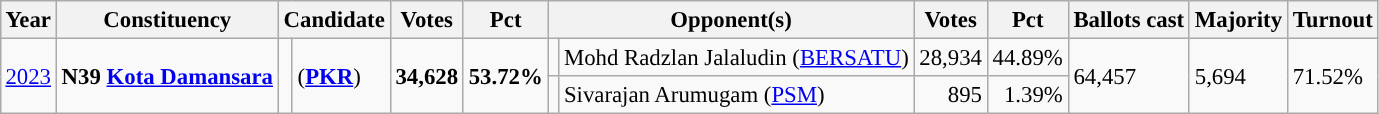<table class="wikitable" style="margin:0.5em ; font-size:95%">
<tr>
<th>Year</th>
<th>Constituency</th>
<th colspan=2>Candidate</th>
<th>Votes</th>
<th>Pct</th>
<th colspan=2>Opponent(s)</th>
<th>Votes</th>
<th>Pct</th>
<th>Ballots cast</th>
<th>Majority</th>
<th>Turnout</th>
</tr>
<tr>
<td rowspan=2><a href='#'>2023</a></td>
<td rowspan=2><strong>N39 <a href='#'>Kota Damansara</a></strong></td>
<td rowspan=2 ></td>
<td rowspan=2><strong></strong> (<a href='#'><strong>PKR</strong></a>)</td>
<td rowspan=2 align=right><strong>34,628</strong></td>
<td rowspan=2><strong>53.72%</strong></td>
<td></td>
<td>Mohd Radzlan Jalaludin (<a href='#'>BERSATU</a>)</td>
<td align=right>28,934</td>
<td>44.89%</td>
<td rowspan=2>64,457</td>
<td rowspan=2>5,694</td>
<td rowspan=2>71.52%</td>
</tr>
<tr>
<td bgcolor=></td>
<td>Sivarajan Arumugam (<a href='#'>PSM</a>)</td>
<td align=right>895</td>
<td align=right>1.39%</td>
</tr>
</table>
